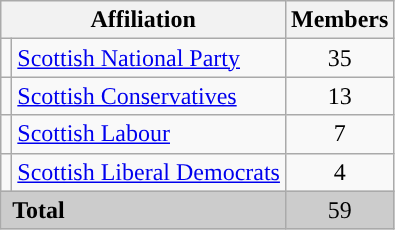<table class="wikitable">
<tr>
<th colspan="2">Affiliation</th>
<th>Members</th>
</tr>
<tr>
<td style="color:inherit;background:"></td>
<td><a href='#'>Scottish National Party</a></td>
<td style="text-align:center;">35</td>
</tr>
<tr>
<td style="color:inherit;background:"></td>
<td><a href='#'>Scottish Conservatives</a></td>
<td style="text-align:center;">13</td>
</tr>
<tr>
<td style="color:inherit;background:"></td>
<td><a href='#'>Scottish Labour</a></td>
<td style="text-align:center;">7</td>
</tr>
<tr>
<td style="color:inherit;background:"></td>
<td><a href='#'>Scottish Liberal Democrats</a></td>
<td style="text-align:center;">4</td>
</tr>
<tr bgcolor="CCCCCC">
<td colspan="2" rowspan="1"> <strong>Total</strong></td>
<td style="text-align:center;">59</td>
</tr>
</table>
